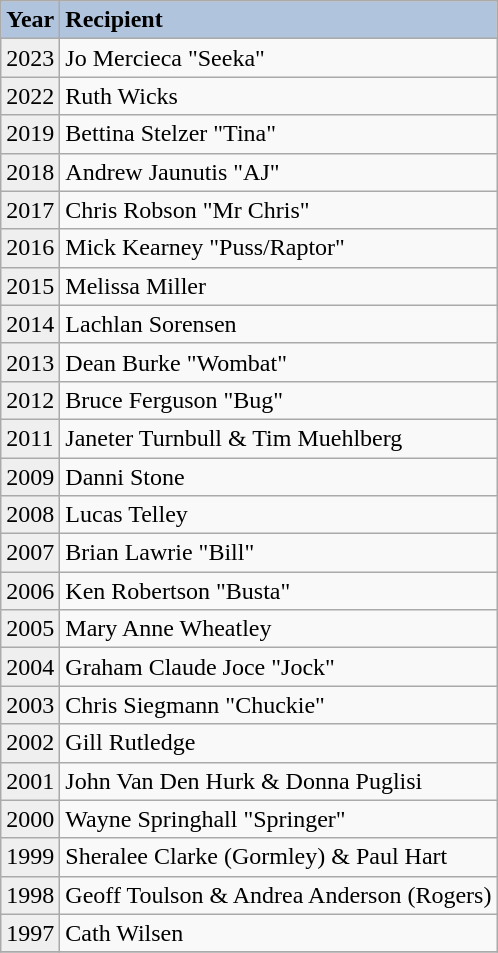<table class="wikitable">
<tr align=left>
<td bgcolor=lightsteelblue><strong>Year</strong></td>
<td bgcolor=lightsteelblue><strong>Recipient</strong></td>
</tr>
<tr>
<td style="background:#efefef;">2023</td>
<td>Jo Mercieca "Seeka"</td>
</tr>
<tr>
<td style="background:#efefef;">2022</td>
<td>Ruth Wicks</td>
</tr>
<tr>
<td style="background:#efefef;">2019</td>
<td>Bettina Stelzer "Tina"</td>
</tr>
<tr>
<td style="background:#efefef;">2018</td>
<td>Andrew Jaunutis "AJ"</td>
</tr>
<tr>
<td style="background:#efefef;">2017</td>
<td>Chris Robson "Mr Chris"</td>
</tr>
<tr>
<td style="background:#efefef;">2016</td>
<td>Mick Kearney "Puss/Raptor"</td>
</tr>
<tr>
<td style="background:#efefef;">2015</td>
<td>Melissa Miller</td>
</tr>
<tr>
<td style="background:#efefef;">2014</td>
<td>Lachlan Sorensen</td>
</tr>
<tr>
<td style="background:#efefef;">2013</td>
<td>Dean Burke "Wombat"</td>
</tr>
<tr>
<td style="background:#efefef;">2012</td>
<td>Bruce Ferguson "Bug"</td>
</tr>
<tr>
<td style="background:#efefef;">2011</td>
<td>Janeter Turnbull & Tim Muehlberg</td>
</tr>
<tr>
<td style="background:#efefef;">2009</td>
<td>Danni Stone</td>
</tr>
<tr>
<td style="background:#efefef;">2008</td>
<td>Lucas Telley</td>
</tr>
<tr>
<td style="background:#efefef;">2007</td>
<td>Brian Lawrie "Bill"</td>
</tr>
<tr>
<td style="background:#efefef;">2006</td>
<td>Ken Robertson "Busta"</td>
</tr>
<tr>
<td style="background:#efefef;">2005</td>
<td>Mary Anne Wheatley</td>
</tr>
<tr>
<td style="background:#efefef;">2004</td>
<td>Graham Claude Joce "Jock"</td>
</tr>
<tr>
<td style="background:#efefef;">2003</td>
<td>Chris Siegmann "Chuckie"</td>
</tr>
<tr>
<td style="background:#efefef;">2002</td>
<td>Gill Rutledge</td>
</tr>
<tr>
<td style="background:#efefef;">2001</td>
<td>John Van Den Hurk & Donna Puglisi</td>
</tr>
<tr>
<td style="background:#efefef;">2000</td>
<td>Wayne Springhall "Springer"</td>
</tr>
<tr>
<td style="background:#efefef;">1999</td>
<td>Sheralee Clarke (Gormley) & Paul Hart</td>
</tr>
<tr>
<td style="background:#efefef;">1998</td>
<td>Geoff Toulson & Andrea Anderson (Rogers)</td>
</tr>
<tr>
<td style="background:#efefef;">1997</td>
<td>Cath Wilsen</td>
</tr>
<tr>
</tr>
</table>
